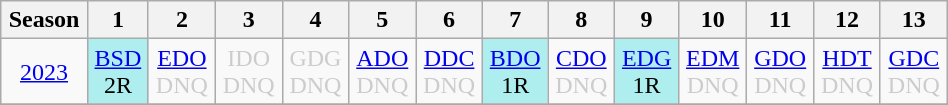<table class="wikitable" style="width:50%; margin:0">
<tr>
<th>Season</th>
<th>1</th>
<th>2</th>
<th>3</th>
<th>4</th>
<th>5</th>
<th>6</th>
<th>7</th>
<th>8</th>
<th>9</th>
<th>10</th>
<th>11</th>
<th>12</th>
<th>13</th>
</tr>
<tr>
<td style="text-align:center;"background:#efefef;"><a href='#'>2023</a></td>
<td style="text-align:center; background:#afeeee;"><a href='#'>BSD</a><br>2R</td>
<td style="text-align:center; color:#ccc;"><a href='#'>EDO</a><br>DNQ</td>
<td style="text-align:center; color:#ccc;">IDO<br>DNQ</td>
<td style="text-align:center; color:#ccc;">GDG<br>DNQ</td>
<td style="text-align:center; color:#ccc;"><a href='#'>ADO</a><br>DNQ</td>
<td style="text-align:center; color:#ccc;"><a href='#'>DDC</a><br>DNQ</td>
<td style="text-align:center; background:#afeeee;"><a href='#'>BDO</a><br>1R</td>
<td style="text-align:center; color:#ccc;"><a href='#'>CDO</a><br>DNQ</td>
<td style="text-align:center; background:#afeeee;"><a href='#'>EDG</a><br>1R</td>
<td style="text-align:center; color:#ccc;"><a href='#'>EDM</a><br>DNQ</td>
<td style="text-align:center; color:#ccc;"><a href='#'>GDO</a><br>DNQ</td>
<td style="text-align:center; color:#ccc;"><a href='#'>HDT</a><br>DNQ</td>
<td style="text-align:center; color:#ccc;"><a href='#'>GDC</a><br>DNQ</td>
</tr>
<tr>
</tr>
</table>
